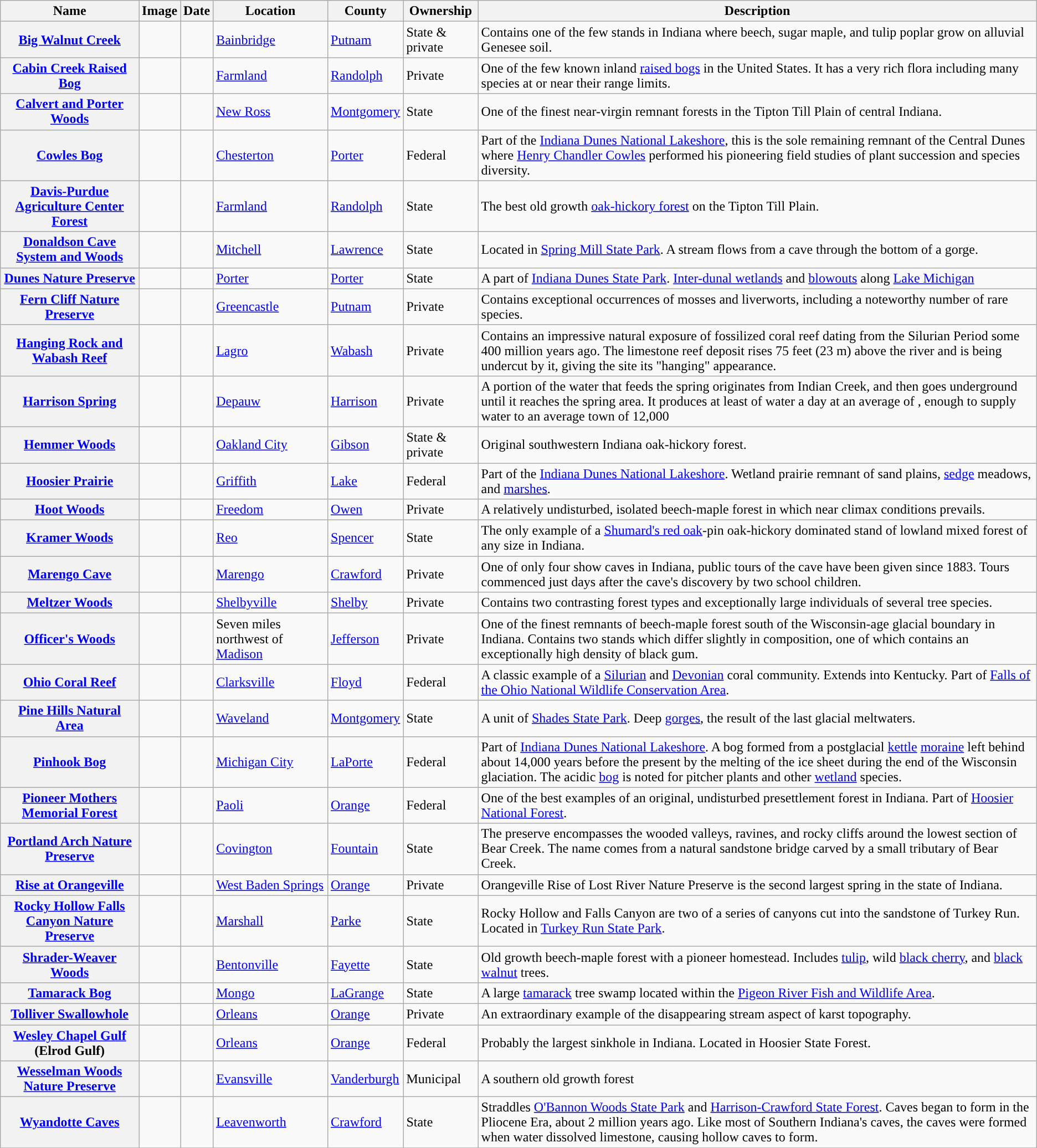<table class="wikitable sortable" align="center">
<tr>
<th style="background-color:">Name</th>
<th style="background-color:">Image</th>
<th style="background-color:">Date</th>
<th style="background-color:">Location</th>
<th style="background-color:">County</th>
<th style="background-color:">Ownership</th>
<th style="background-color:">Description</th>
</tr>
<tr>
<th><a href='#'>Big Walnut Creek</a></th>
<td></td>
<td></td>
<td><a href='#'>Bainbridge</a><br><small></small></td>
<td><a href='#'>Putnam</a></td>
<td>State & private</td>
<td>Contains one of the few stands in Indiana where beech, sugar maple, and tulip poplar grow on alluvial Genesee soil.</td>
</tr>
<tr>
<th><a href='#'>Cabin Creek Raised Bog</a></th>
<td></td>
<td></td>
<td><a href='#'>Farmland</a><br><small></small></td>
<td><a href='#'>Randolph</a></td>
<td>Private</td>
<td>One of the few known inland <a href='#'>raised bogs</a> in the United States. It has a very rich flora including many species at or near their range limits.</td>
</tr>
<tr>
<th><a href='#'>Calvert and Porter Woods</a></th>
<td></td>
<td></td>
<td><a href='#'>New Ross</a><br><small></small></td>
<td><a href='#'>Montgomery</a></td>
<td>State</td>
<td>One of the finest near-virgin remnant forests in the Tipton Till Plain of central Indiana.</td>
</tr>
<tr>
<th><a href='#'>Cowles Bog</a></th>
<td></td>
<td></td>
<td><a href='#'>Chesterton</a><br><small></small></td>
<td><a href='#'>Porter</a></td>
<td>Federal</td>
<td>Part of the <a href='#'>Indiana Dunes National Lakeshore</a>, this is the sole remaining remnant of the Central Dunes where <a href='#'>Henry Chandler Cowles</a> performed his pioneering field studies of plant succession and species diversity.</td>
</tr>
<tr>
<th><a href='#'>Davis-Purdue Agriculture Center Forest</a></th>
<td></td>
<td></td>
<td><a href='#'>Farmland</a><br><small></small></td>
<td><a href='#'>Randolph</a></td>
<td>State</td>
<td>The best old growth <a href='#'>oak-hickory forest</a> on the Tipton Till Plain.</td>
</tr>
<tr>
<th><a href='#'>Donaldson Cave System and Woods</a></th>
<td></td>
<td></td>
<td><a href='#'>Mitchell</a><br><small></small></td>
<td><a href='#'>Lawrence</a></td>
<td>State</td>
<td>Located in <a href='#'>Spring Mill State Park</a>. A stream flows from a cave through the bottom of a gorge.</td>
</tr>
<tr>
<th><a href='#'>Dunes Nature Preserve</a></th>
<td></td>
<td></td>
<td><a href='#'>Porter</a><br><small></small></td>
<td><a href='#'>Porter</a></td>
<td>State</td>
<td>A part of <a href='#'>Indiana Dunes State Park</a>. <a href='#'>Inter-dunal wetlands</a> and <a href='#'>blowouts</a> along <a href='#'>Lake Michigan</a></td>
</tr>
<tr>
<th><a href='#'>Fern Cliff Nature Preserve</a></th>
<td></td>
<td></td>
<td><a href='#'>Greencastle</a><br><small></small></td>
<td><a href='#'>Putnam</a></td>
<td>Private</td>
<td>Contains exceptional occurrences of mosses and liverworts, including a noteworthy number of rare species.</td>
</tr>
<tr>
<th><a href='#'>Hanging Rock and Wabash Reef</a></th>
<td></td>
<td></td>
<td><a href='#'>Lagro</a><br><small></small></td>
<td><a href='#'>Wabash</a></td>
<td>Private</td>
<td>Contains an impressive natural exposure of fossilized coral reef dating from the Silurian Period some 400 million years ago. The limestone reef deposit rises 75 feet (23 m) above the river and is being undercut by it, giving the site its "hanging" appearance.</td>
</tr>
<tr>
<th><a href='#'>Harrison Spring</a></th>
<td></td>
<td></td>
<td><a href='#'>Depauw</a><br><small></small></td>
<td><a href='#'>Harrison</a></td>
<td>Private</td>
<td>A portion of the water that feeds the spring originates from Indian Creek, and then goes underground until it reaches the spring area. It produces at least  of water a day at an average of , enough to supply water to an average town of 12,000</td>
</tr>
<tr>
<th><a href='#'>Hemmer Woods</a></th>
<td></td>
<td></td>
<td><a href='#'>Oakland City</a><br><small></small></td>
<td><a href='#'>Gibson</a></td>
<td>State & private</td>
<td>Original southwestern Indiana oak-hickory forest.</td>
</tr>
<tr>
<th><a href='#'>Hoosier Prairie</a></th>
<td></td>
<td></td>
<td><a href='#'>Griffith</a><br><small></small></td>
<td><a href='#'>Lake</a></td>
<td>Federal</td>
<td>Part of the <a href='#'>Indiana Dunes National Lakeshore</a>. Wetland prairie remnant of sand plains, <a href='#'>sedge</a> meadows, and <a href='#'>marshes</a>.</td>
</tr>
<tr>
<th><a href='#'>Hoot Woods</a></th>
<td></td>
<td></td>
<td><a href='#'>Freedom</a><br><small></small></td>
<td><a href='#'>Owen</a></td>
<td>Private</td>
<td>A relatively undisturbed, isolated beech-maple forest in which near climax conditions prevails.</td>
</tr>
<tr>
<th><a href='#'>Kramer Woods</a></th>
<td></td>
<td></td>
<td><a href='#'>Reo</a><br><small></small></td>
<td><a href='#'>Spencer</a></td>
<td>State</td>
<td>The only example of a <a href='#'>Shumard's red oak</a>-pin oak-hickory dominated stand of lowland mixed forest of any size in Indiana.</td>
</tr>
<tr>
<th><a href='#'>Marengo Cave</a></th>
<td></td>
<td></td>
<td><a href='#'>Marengo</a><br><small></small></td>
<td><a href='#'>Crawford</a></td>
<td>Private</td>
<td>One of only four show caves in Indiana, public tours of the cave have been given since 1883. Tours commenced just days after the cave's discovery by two school children.</td>
</tr>
<tr>
<th><a href='#'>Meltzer Woods</a></th>
<td></td>
<td></td>
<td><a href='#'>Shelbyville</a><br><small></small></td>
<td><a href='#'>Shelby</a></td>
<td>Private</td>
<td>Contains two contrasting forest types and exceptionally large individuals of several tree species.</td>
</tr>
<tr>
<th><a href='#'>Officer's Woods</a></th>
<td></td>
<td></td>
<td>Seven miles northwest of <a href='#'>Madison</a></td>
<td><a href='#'>Jefferson</a></td>
<td>Private</td>
<td>One of the finest remnants of beech-maple forest south of the Wisconsin-age glacial boundary in Indiana. Contains two stands which differ slightly in composition, one of which contains an exceptionally high density of black gum.</td>
</tr>
<tr>
<th><a href='#'>Ohio Coral Reef</a></th>
<td></td>
<td></td>
<td><a href='#'>Clarksville</a><br><small></small></td>
<td><a href='#'>Floyd</a></td>
<td>Federal</td>
<td>A classic example of a <a href='#'>Silurian</a> and <a href='#'>Devonian</a> coral community.  Extends into Kentucky. Part of <a href='#'>Falls of the Ohio National Wildlife Conservation Area</a>.</td>
</tr>
<tr>
<th><a href='#'>Pine Hills Natural Area</a></th>
<td></td>
<td></td>
<td><a href='#'>Waveland</a><br><small></small></td>
<td><a href='#'>Montgomery</a></td>
<td>State</td>
<td>A unit of <a href='#'>Shades State Park</a>. Deep <a href='#'>gorges</a>, the result of the last glacial meltwaters.</td>
</tr>
<tr>
<th><a href='#'>Pinhook Bog</a></th>
<td></td>
<td></td>
<td><a href='#'>Michigan City</a><br><small></small></td>
<td><a href='#'>LaPorte</a></td>
<td>Federal</td>
<td>Part of <a href='#'>Indiana Dunes National Lakeshore</a>. A bog formed from a postglacial <a href='#'>kettle</a> <a href='#'>moraine</a> left behind about 14,000 years before the present by the melting of the ice sheet during the end of the Wisconsin glaciation. The acidic <a href='#'>bog</a> is noted for pitcher plants and other <a href='#'>wetland</a> species.</td>
</tr>
<tr>
<th><a href='#'>Pioneer Mothers Memorial Forest</a></th>
<td></td>
<td></td>
<td><a href='#'>Paoli</a><br><small></small></td>
<td><a href='#'>Orange</a></td>
<td>Federal</td>
<td>One of the best examples of an original, undisturbed presettlement forest in Indiana. Part of <a href='#'>Hoosier National Forest</a>.</td>
</tr>
<tr>
<th><a href='#'>Portland Arch Nature Preserve</a></th>
<td></td>
<td></td>
<td><a href='#'>Covington</a><br><small></small></td>
<td><a href='#'>Fountain</a></td>
<td>State</td>
<td>The preserve encompasses the wooded valleys, ravines, and rocky cliffs around the lowest section of Bear Creek. The name comes from a natural sandstone bridge carved by a small tributary of Bear Creek.</td>
</tr>
<tr>
<th><a href='#'>Rise at Orangeville</a></th>
<td></td>
<td></td>
<td><a href='#'>West Baden Springs</a><br><small></small></td>
<td><a href='#'>Orange</a></td>
<td>Private</td>
<td>Orangeville Rise of Lost River Nature Preserve is the second largest spring in the state of Indiana.</td>
</tr>
<tr>
<th><a href='#'>Rocky Hollow Falls Canyon Nature Preserve</a></th>
<td></td>
<td></td>
<td><a href='#'>Marshall</a><br><small></small></td>
<td><a href='#'>Parke</a></td>
<td>State</td>
<td>Rocky Hollow and Falls Canyon are two of a series of canyons cut into the sandstone of Turkey Run. Located in <a href='#'>Turkey Run State Park</a>.</td>
</tr>
<tr>
<th><a href='#'>Shrader-Weaver Woods</a></th>
<td></td>
<td></td>
<td><a href='#'>Bentonville</a><br><small></small></td>
<td><a href='#'>Fayette</a></td>
<td>State</td>
<td>Old growth beech-maple forest with a pioneer homestead. Includes <a href='#'>tulip</a>, wild <a href='#'>black cherry</a>, and <a href='#'>black walnut</a> trees.</td>
</tr>
<tr>
<th><a href='#'>Tamarack Bog</a></th>
<td></td>
<td></td>
<td><a href='#'>Mongo</a><br><small></small></td>
<td><a href='#'>LaGrange</a></td>
<td>State</td>
<td>A large <a href='#'>tamarack</a> tree swamp located within the <a href='#'>Pigeon River Fish and Wildlife Area</a>.</td>
</tr>
<tr>
<th><a href='#'>Tolliver Swallowhole</a></th>
<td></td>
<td></td>
<td><a href='#'>Orleans</a><br><small></small></td>
<td><a href='#'>Orange</a></td>
<td>Private</td>
<td>An extraordinary example of the disappearing stream aspect of karst topography.</td>
</tr>
<tr>
<th><a href='#'>Wesley Chapel Gulf</a> (Elrod Gulf) </th>
<td></td>
<td></td>
<td><a href='#'>Orleans</a><br><small></small></td>
<td><a href='#'>Orange</a></td>
<td>Federal</td>
<td>Probably the largest sinkhole in Indiana. Located in Hoosier State Forest.</td>
</tr>
<tr>
<th><a href='#'>Wesselman Woods Nature Preserve</a></th>
<td></td>
<td></td>
<td><a href='#'>Evansville</a><br><small></small></td>
<td><a href='#'>Vanderburgh</a></td>
<td>Municipal</td>
<td>A southern old growth forest</td>
</tr>
<tr>
<th><a href='#'>Wyandotte Caves</a></th>
<td></td>
<td></td>
<td><a href='#'>Leavenworth</a><br><small></small></td>
<td><a href='#'>Crawford</a></td>
<td>State</td>
<td>Straddles <a href='#'>O'Bannon Woods State Park</a> and <a href='#'>Harrison-Crawford State Forest</a>. Caves began to form in the Pliocene Era, about 2 million years ago. Like most of Southern Indiana's caves, the caves were formed when water dissolved limestone, causing hollow caves to form.</td>
</tr>
<tr>
</tr>
</table>
